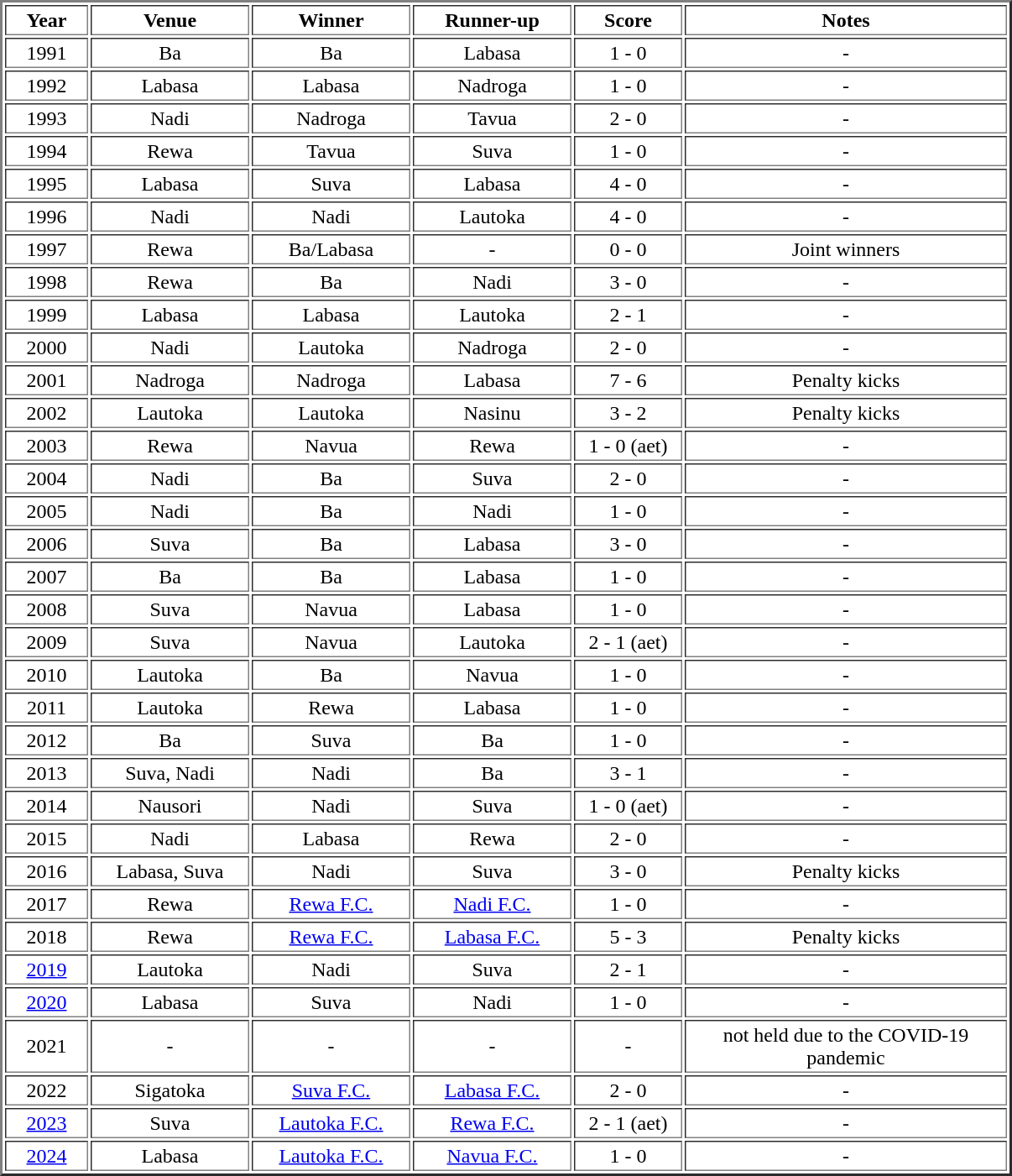<table border ="2" cellpadding ="2">
<tr ---- align="center">
<th Width="60">Year</th>
<th Width="120">Venue</th>
<th Width="120">Winner</th>
<th Width="120">Runner-up</th>
<th Width="80">Score</th>
<th Width="250">Notes</th>
</tr>
<tr ---- align="center">
<td>1991</td>
<td>Ba</td>
<td>Ba</td>
<td>Labasa</td>
<td>1 - 0</td>
<td>-</td>
</tr>
<tr ---- align="center">
<td>1992</td>
<td>Labasa</td>
<td>Labasa</td>
<td>Nadroga</td>
<td>1 - 0</td>
<td>-</td>
</tr>
<tr ---- align="center">
<td>1993</td>
<td>Nadi</td>
<td>Nadroga</td>
<td>Tavua</td>
<td>2 - 0</td>
<td>-</td>
</tr>
<tr ---- align="center">
<td>1994</td>
<td>Rewa</td>
<td>Tavua</td>
<td>Suva</td>
<td>1 - 0</td>
<td>-</td>
</tr>
<tr ---- align="center">
<td>1995</td>
<td>Labasa</td>
<td>Suva</td>
<td>Labasa</td>
<td>4 - 0</td>
<td>-</td>
</tr>
<tr ---- align="center">
<td>1996</td>
<td>Nadi</td>
<td>Nadi</td>
<td>Lautoka</td>
<td>4 - 0</td>
<td>-</td>
</tr>
<tr ---- align="center">
<td>1997</td>
<td>Rewa</td>
<td>Ba/Labasa</td>
<td>-</td>
<td>0 - 0</td>
<td>Joint winners</td>
</tr>
<tr ---- align="center">
<td>1998</td>
<td>Rewa</td>
<td>Ba</td>
<td>Nadi</td>
<td>3 - 0</td>
<td>-</td>
</tr>
<tr ---- align="center">
<td>1999</td>
<td>Labasa</td>
<td>Labasa</td>
<td>Lautoka</td>
<td>2 - 1</td>
<td>-</td>
</tr>
<tr ---- align="center">
<td>2000</td>
<td>Nadi</td>
<td>Lautoka</td>
<td>Nadroga</td>
<td>2 - 0</td>
<td>-</td>
</tr>
<tr ---- align="center">
<td>2001</td>
<td>Nadroga</td>
<td>Nadroga</td>
<td>Labasa</td>
<td>7 - 6</td>
<td>Penalty kicks</td>
</tr>
<tr ---- align="center">
<td>2002</td>
<td>Lautoka</td>
<td>Lautoka</td>
<td>Nasinu</td>
<td>3 - 2</td>
<td>Penalty kicks</td>
</tr>
<tr ---- align="center">
<td>2003</td>
<td>Rewa</td>
<td>Navua</td>
<td>Rewa</td>
<td>1 - 0 (aet)</td>
<td>-</td>
</tr>
<tr ---- align="center">
<td>2004</td>
<td>Nadi</td>
<td>Ba</td>
<td>Suva</td>
<td>2 - 0</td>
<td>-</td>
</tr>
<tr ---- align="center">
<td>2005</td>
<td>Nadi</td>
<td>Ba</td>
<td>Nadi</td>
<td>1 - 0</td>
<td>-</td>
</tr>
<tr ---- align="center">
<td>2006</td>
<td>Suva</td>
<td>Ba</td>
<td>Labasa</td>
<td>3 - 0</td>
<td>-</td>
</tr>
<tr ---- align="center">
<td>2007</td>
<td>Ba</td>
<td>Ba</td>
<td>Labasa</td>
<td>1 - 0</td>
<td>-</td>
</tr>
<tr ---- align="center">
<td>2008</td>
<td>Suva</td>
<td>Navua</td>
<td>Labasa</td>
<td>1 - 0</td>
<td>-</td>
</tr>
<tr ---- align="center">
<td>2009</td>
<td>Suva</td>
<td>Navua</td>
<td>Lautoka</td>
<td>2 - 1 (aet)</td>
<td>-</td>
</tr>
<tr ---- align="center">
<td>2010</td>
<td>Lautoka</td>
<td>Ba</td>
<td>Navua</td>
<td>1 - 0</td>
<td>-</td>
</tr>
<tr ---- align="center">
<td>2011</td>
<td>Lautoka</td>
<td>Rewa</td>
<td>Labasa</td>
<td>1 - 0</td>
<td>-</td>
</tr>
<tr ---- align="center">
<td>2012</td>
<td>Ba</td>
<td>Suva</td>
<td>Ba</td>
<td>1 - 0</td>
<td>-</td>
</tr>
<tr ---- align="center">
<td>2013</td>
<td>Suva, Nadi</td>
<td>Nadi</td>
<td>Ba</td>
<td>3 - 1</td>
<td>-</td>
</tr>
<tr ---- align="center">
<td>2014</td>
<td>Nausori</td>
<td>Nadi</td>
<td>Suva</td>
<td>1 - 0 (aet)</td>
<td>-</td>
</tr>
<tr ---- align="center">
<td>2015</td>
<td>Nadi</td>
<td>Labasa</td>
<td>Rewa</td>
<td>2 - 0</td>
<td>-</td>
</tr>
<tr ---- align="center">
<td>2016</td>
<td>Labasa, Suva</td>
<td>Nadi</td>
<td>Suva</td>
<td>3 - 0</td>
<td>Penalty kicks</td>
</tr>
<tr ---- align="center">
<td>2017</td>
<td>Rewa</td>
<td><a href='#'>Rewa F.C.</a></td>
<td><a href='#'>Nadi F.C.</a></td>
<td>1 - 0</td>
<td>-</td>
</tr>
<tr ---- align="center">
<td>2018</td>
<td>Rewa</td>
<td><a href='#'>Rewa F.C.</a></td>
<td><a href='#'>Labasa F.C.</a></td>
<td>5 - 3</td>
<td>Penalty kicks</td>
</tr>
<tr ---- align="center">
<td><a href='#'>2019</a></td>
<td>Lautoka</td>
<td>Nadi</td>
<td>Suva</td>
<td>2 - 1</td>
<td>-</td>
</tr>
<tr ---- align="center">
<td><a href='#'>2020</a></td>
<td>Labasa</td>
<td>Suva</td>
<td>Nadi</td>
<td>1 - 0</td>
<td>-</td>
</tr>
<tr ---- align="center">
<td>2021</td>
<td>-</td>
<td>-</td>
<td>-</td>
<td>-</td>
<td>not held due to the COVID-19 pandemic</td>
</tr>
<tr ---- align="center">
<td>2022</td>
<td>Sigatoka</td>
<td><a href='#'>Suva F.C.</a></td>
<td><a href='#'>Labasa F.C.</a></td>
<td>2 - 0</td>
<td>-</td>
</tr>
<tr ---- align="center">
<td><a href='#'>2023</a></td>
<td>Suva</td>
<td><a href='#'>Lautoka F.C.</a></td>
<td><a href='#'>Rewa F.C.</a></td>
<td>2 - 1 (aet)</td>
<td>-</td>
</tr>
<tr ---- align="center">
<td><a href='#'>2024</a></td>
<td>Labasa</td>
<td><a href='#'>Lautoka F.C.</a></td>
<td><a href='#'>Navua F.C.</a></td>
<td>1 - 0</td>
<td>-</td>
</tr>
</table>
